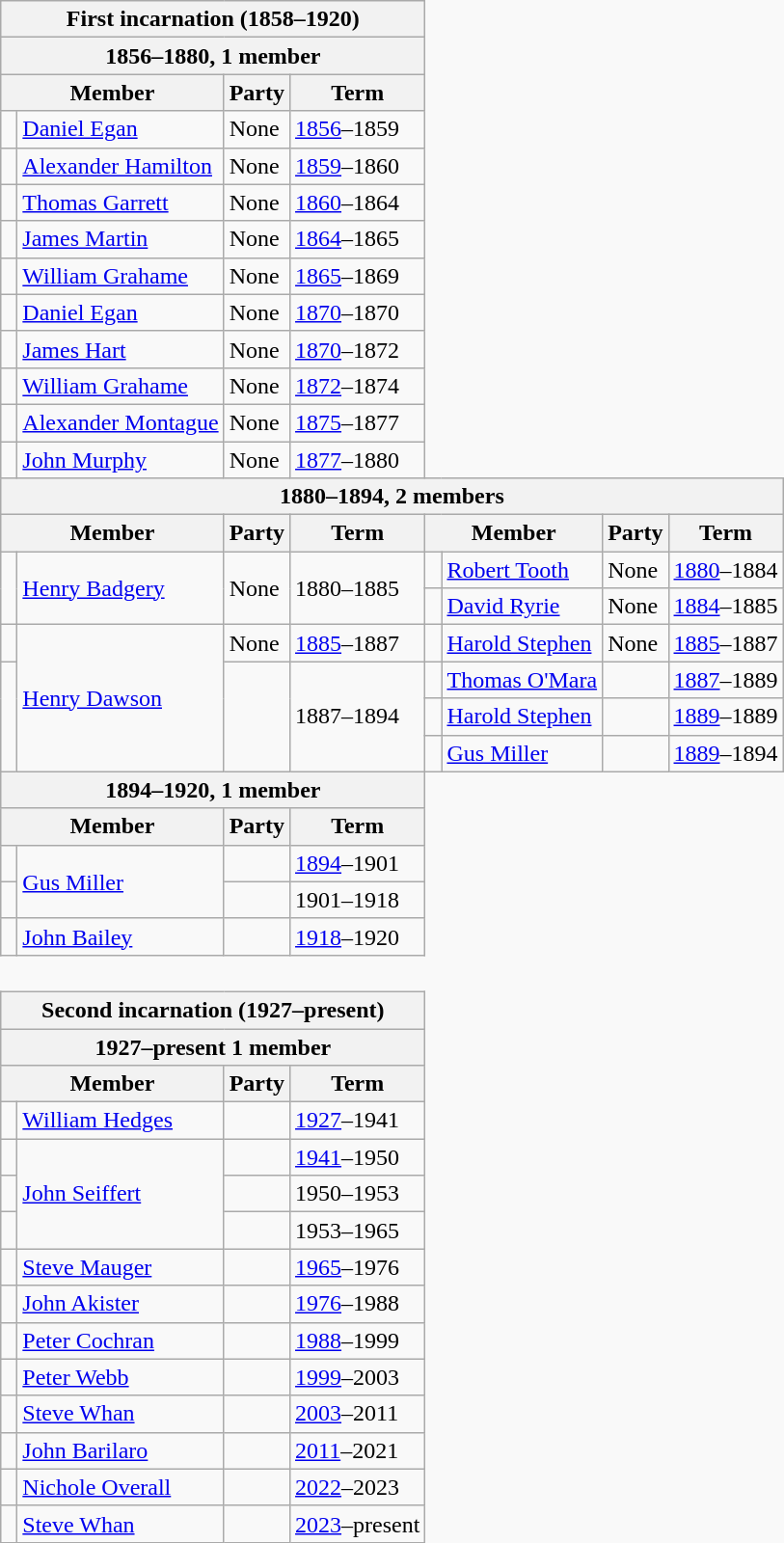<table class="wikitable" style='border-style: none none none none;'>
<tr>
<th colspan="4">First incarnation (1858–1920)</th>
</tr>
<tr>
<th colspan="4">1856–1880, 1 member</th>
</tr>
<tr>
<th colspan="2">Member</th>
<th>Party</th>
<th>Term</th>
</tr>
<tr style="background: #f9f9f9">
<td> </td>
<td><a href='#'>Daniel Egan</a></td>
<td>None</td>
<td><a href='#'>1856</a>–1859</td>
</tr>
<tr style="background: #f9f9f9">
<td> </td>
<td><a href='#'>Alexander Hamilton</a></td>
<td>None</td>
<td><a href='#'>1859</a>–1860</td>
</tr>
<tr style="background: #f9f9f9">
<td> </td>
<td><a href='#'>Thomas Garrett</a></td>
<td>None</td>
<td><a href='#'>1860</a>–1864</td>
</tr>
<tr style="background: #f9f9f9">
<td> </td>
<td><a href='#'>James Martin</a></td>
<td>None</td>
<td><a href='#'>1864</a>–1865</td>
</tr>
<tr style="background: #f9f9f9">
<td> </td>
<td><a href='#'>William Grahame</a></td>
<td>None</td>
<td><a href='#'>1865</a>–1869</td>
</tr>
<tr style="background: #f9f9f9">
<td> </td>
<td><a href='#'>Daniel Egan</a></td>
<td>None</td>
<td><a href='#'>1870</a>–1870</td>
</tr>
<tr style="background: #f9f9f9">
<td> </td>
<td><a href='#'>James Hart</a></td>
<td>None</td>
<td><a href='#'>1870</a>–1872</td>
</tr>
<tr style="background: #f9f9f9">
<td> </td>
<td><a href='#'>William Grahame</a></td>
<td>None</td>
<td><a href='#'>1872</a>–1874</td>
</tr>
<tr style="background: #f9f9f9">
<td> </td>
<td><a href='#'>Alexander Montague</a></td>
<td>None</td>
<td><a href='#'>1875</a>–1877</td>
</tr>
<tr style="background: #f9f9f9">
<td> </td>
<td><a href='#'>John Murphy</a></td>
<td>None</td>
<td><a href='#'>1877</a>–1880</td>
</tr>
<tr>
<th colspan="8">1880–1894, 2 members</th>
</tr>
<tr>
<th colspan="2">Member</th>
<th>Party</th>
<th>Term</th>
<th colspan="2">Member</th>
<th>Party</th>
<th>Term</th>
</tr>
<tr style="background: #f9f9f9">
<td rowspan="2" > </td>
<td rowspan="2"><a href='#'>Henry Badgery</a></td>
<td rowspan="2">None</td>
<td rowspan="2">1880–1885</td>
<td> </td>
<td><a href='#'>Robert Tooth</a></td>
<td>None</td>
<td><a href='#'>1880</a>–1884</td>
</tr>
<tr style="background: #f9f9f9">
<td> </td>
<td><a href='#'>David Ryrie</a></td>
<td>None</td>
<td><a href='#'>1884</a>–1885</td>
</tr>
<tr style="background: #f9f9f9">
<td> </td>
<td rowspan="4"><a href='#'>Henry Dawson</a></td>
<td>None</td>
<td><a href='#'>1885</a>–1887</td>
<td> </td>
<td><a href='#'>Harold Stephen</a></td>
<td>None</td>
<td><a href='#'>1885</a>–1887</td>
</tr>
<tr style="background: #f9f9f9">
<td rowspan="3" > </td>
<td rowspan="3"></td>
<td rowspan="3">1887–1894</td>
<td> </td>
<td><a href='#'>Thomas O'Mara</a></td>
<td></td>
<td><a href='#'>1887</a>–1889</td>
</tr>
<tr style="background: #f9f9f9">
<td> </td>
<td><a href='#'>Harold Stephen</a></td>
<td></td>
<td><a href='#'>1889</a>–1889</td>
</tr>
<tr style="background: #f9f9f9">
<td> </td>
<td><a href='#'>Gus Miller</a></td>
<td></td>
<td><a href='#'>1889</a>–1894</td>
</tr>
<tr>
<th colspan="4">1894–1920, 1 member</th>
</tr>
<tr>
<th colspan="2">Member</th>
<th>Party</th>
<th>Term</th>
</tr>
<tr style="background: #f9f9f9">
<td> </td>
<td rowspan="2"><a href='#'>Gus Miller</a></td>
<td></td>
<td><a href='#'>1894</a>–1901</td>
</tr>
<tr style="background: #f9f9f9">
<td> </td>
<td></td>
<td>1901–1918</td>
</tr>
<tr style="background: #f9f9f9">
<td> </td>
<td><a href='#'>John Bailey</a></td>
<td></td>
<td><a href='#'>1918</a>–1920</td>
</tr>
<tr>
<td colspan="4" style='border-style: none none none none;'> </td>
</tr>
<tr>
<th colspan="4">Second incarnation (1927–present)</th>
</tr>
<tr>
<th colspan="4">1927–present 1 member</th>
</tr>
<tr>
<th colspan="2">Member</th>
<th>Party</th>
<th>Term</th>
</tr>
<tr style="background: #f9f9f9">
<td> </td>
<td><a href='#'>William Hedges</a></td>
<td></td>
<td><a href='#'>1927</a>–1941</td>
</tr>
<tr style="background: #f9f9f9">
<td> </td>
<td rowspan="3"><a href='#'>John Seiffert</a></td>
<td></td>
<td><a href='#'>1941</a>–1950</td>
</tr>
<tr style="background: #f9f9f9">
<td> </td>
<td></td>
<td>1950–1953</td>
</tr>
<tr style="background: #f9f9f9">
<td> </td>
<td></td>
<td>1953–1965</td>
</tr>
<tr style="background: #f9f9f9">
<td> </td>
<td><a href='#'>Steve Mauger</a></td>
<td></td>
<td><a href='#'>1965</a>–1976</td>
</tr>
<tr style="background: #f9f9f9">
<td> </td>
<td><a href='#'>John Akister</a></td>
<td></td>
<td><a href='#'>1976</a>–1988</td>
</tr>
<tr style="background: #f9f9f9">
<td> </td>
<td><a href='#'>Peter Cochran</a></td>
<td></td>
<td><a href='#'>1988</a>–1999</td>
</tr>
<tr style="background: #f9f9f9">
<td> </td>
<td><a href='#'>Peter Webb</a></td>
<td></td>
<td><a href='#'>1999</a>–2003</td>
</tr>
<tr style="background: #f9f9f9">
<td> </td>
<td><a href='#'>Steve Whan</a></td>
<td></td>
<td><a href='#'>2003</a>–2011</td>
</tr>
<tr style="background: #f9f9f9">
<td> </td>
<td><a href='#'>John Barilaro</a></td>
<td></td>
<td><a href='#'>2011</a>–2021</td>
</tr>
<tr style="background: #f9f9f9">
<td> </td>
<td><a href='#'>Nichole Overall</a></td>
<td></td>
<td><a href='#'>2022</a>–2023</td>
</tr>
<tr style="background: #f9f9f9">
<td> </td>
<td><a href='#'>Steve Whan</a></td>
<td></td>
<td><a href='#'>2023</a>–present</td>
</tr>
</table>
